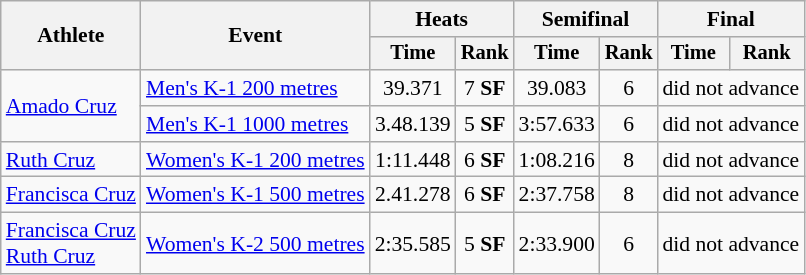<table class="wikitable" style="font-size:90%">
<tr>
<th rowspan=2>Athlete</th>
<th rowspan=2>Event</th>
<th colspan="2">Heats</th>
<th colspan="2">Semifinal</th>
<th colspan="2">Final</th>
</tr>
<tr style="font-size:95%">
<th>Time</th>
<th>Rank</th>
<th>Time</th>
<th>Rank</th>
<th>Time</th>
<th>Rank</th>
</tr>
<tr align=center>
<td align=left rowspan=2><a href='#'>Amado Cruz</a></td>
<td align=left><a href='#'>Men's K-1 200 metres</a></td>
<td>39.371</td>
<td>7 <strong>SF</strong></td>
<td>39.083</td>
<td>6</td>
<td colspan=2>did not advance</td>
</tr>
<tr align=center>
<td align=left><a href='#'>Men's K-1 1000 metres</a></td>
<td>3.48.139</td>
<td>5 <strong>SF</strong></td>
<td>3:57.633</td>
<td>6</td>
<td colspan=2>did not advance</td>
</tr>
<tr align=center>
<td align=left><a href='#'>Ruth Cruz</a></td>
<td align=left><a href='#'>Women's K-1 200 metres</a></td>
<td>1:11.448</td>
<td>6 <strong>SF</strong></td>
<td>1:08.216</td>
<td>8</td>
<td colspan=2>did not advance</td>
</tr>
<tr align=center>
<td align=left><a href='#'>Francisca Cruz</a></td>
<td align=left><a href='#'>Women's K-1 500 metres</a></td>
<td>2.41.278</td>
<td>6 <strong>SF</strong></td>
<td>2:37.758</td>
<td>8</td>
<td colspan=2>did not advance</td>
</tr>
<tr align=center>
<td align=left><a href='#'>Francisca Cruz</a><br><a href='#'>Ruth Cruz</a></td>
<td align=left><a href='#'>Women's K-2 500 metres</a></td>
<td>2:35.585</td>
<td>5 <strong>SF</strong></td>
<td>2:33.900</td>
<td>6</td>
<td colspan=2>did not advance</td>
</tr>
</table>
